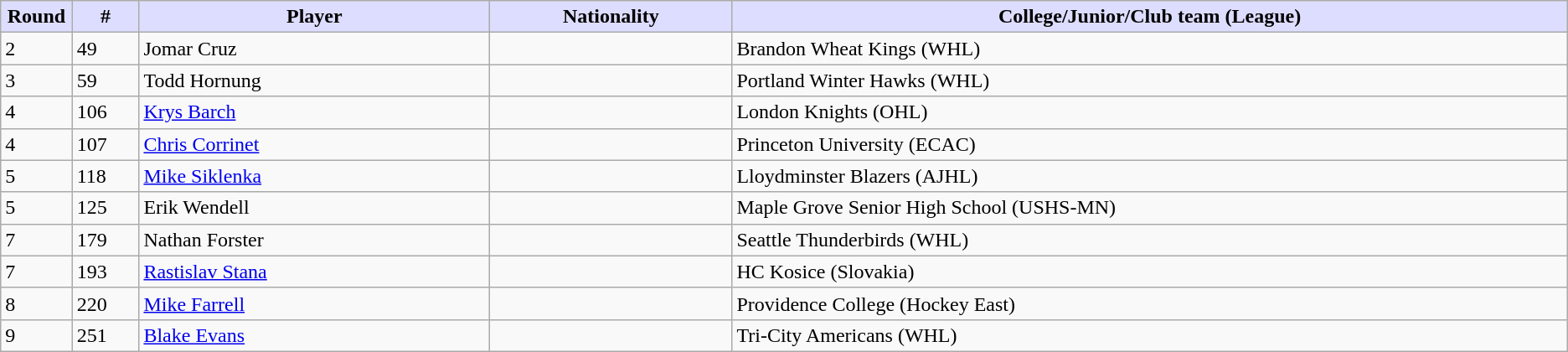<table class="wikitable">
<tr style="text-align:center;">
<th style="background:#ddf; width:4.0%;">Round</th>
<th style="background:#ddf; width:4.0%;">#</th>
<th style="background:#ddf; width:21.0%;">Player</th>
<th style="background:#ddf; width:14.5%;">Nationality</th>
<th style="background:#ddf; width:50.0%;">College/Junior/Club team (League)</th>
</tr>
<tr>
<td>2</td>
<td>49</td>
<td>Jomar Cruz</td>
<td></td>
<td>Brandon Wheat Kings (WHL)</td>
</tr>
<tr>
<td>3</td>
<td>59</td>
<td>Todd Hornung</td>
<td></td>
<td>Portland Winter Hawks (WHL)</td>
</tr>
<tr>
<td>4</td>
<td>106</td>
<td><a href='#'>Krys Barch</a></td>
<td></td>
<td>London Knights (OHL)</td>
</tr>
<tr>
<td>4</td>
<td>107</td>
<td><a href='#'>Chris Corrinet</a></td>
<td></td>
<td>Princeton University (ECAC)</td>
</tr>
<tr>
<td>5</td>
<td>118</td>
<td><a href='#'>Mike Siklenka</a></td>
<td></td>
<td>Lloydminster Blazers (AJHL)</td>
</tr>
<tr>
<td>5</td>
<td>125</td>
<td>Erik Wendell</td>
<td></td>
<td>Maple Grove Senior High School (USHS-MN)</td>
</tr>
<tr>
<td>7</td>
<td>179</td>
<td>Nathan Forster</td>
<td></td>
<td>Seattle Thunderbirds (WHL)</td>
</tr>
<tr>
<td>7</td>
<td>193</td>
<td><a href='#'>Rastislav Stana</a></td>
<td></td>
<td>HC Kosice (Slovakia)</td>
</tr>
<tr>
<td>8</td>
<td>220</td>
<td><a href='#'>Mike Farrell</a></td>
<td></td>
<td>Providence College (Hockey East)</td>
</tr>
<tr>
<td>9</td>
<td>251</td>
<td><a href='#'>Blake Evans</a></td>
<td></td>
<td>Tri-City Americans (WHL)</td>
</tr>
</table>
